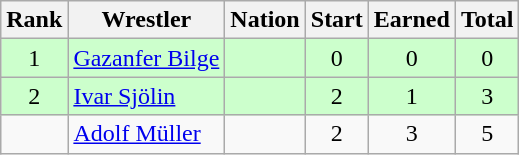<table class="wikitable sortable" style="text-align:center;">
<tr>
<th>Rank</th>
<th>Wrestler</th>
<th>Nation</th>
<th>Start</th>
<th>Earned</th>
<th>Total</th>
</tr>
<tr style="background:#cfc;">
<td>1</td>
<td align=left><a href='#'>Gazanfer Bilge</a></td>
<td align=left></td>
<td>0</td>
<td>0</td>
<td>0</td>
</tr>
<tr style="background:#cfc;">
<td>2</td>
<td align=left><a href='#'>Ivar Sjölin</a></td>
<td align=left></td>
<td>2</td>
<td>1</td>
<td>3</td>
</tr>
<tr>
<td></td>
<td align=left><a href='#'>Adolf Müller</a></td>
<td align=left></td>
<td>2</td>
<td>3</td>
<td>5</td>
</tr>
</table>
